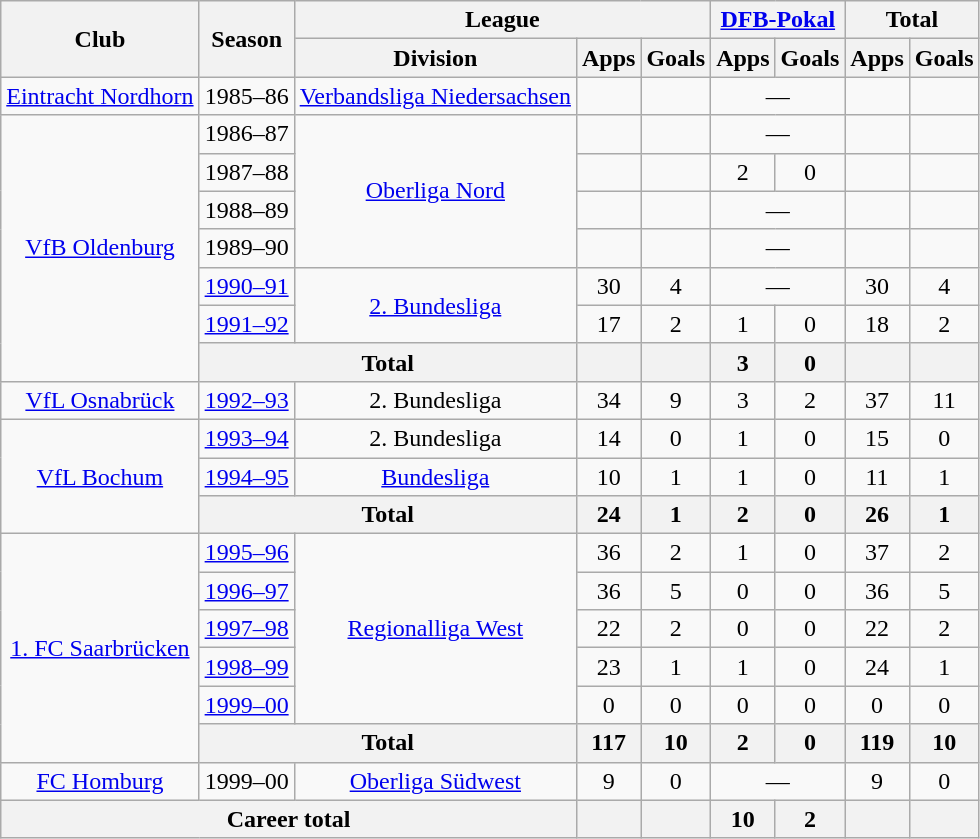<table class="wikitable" style="text-align:center">
<tr>
<th rowspan="2">Club</th>
<th rowspan="2">Season</th>
<th colspan="3">League</th>
<th colspan="2"><a href='#'>DFB-Pokal</a></th>
<th colspan="2">Total</th>
</tr>
<tr>
<th>Division</th>
<th>Apps</th>
<th>Goals</th>
<th>Apps</th>
<th>Goals</th>
<th>Apps</th>
<th>Goals</th>
</tr>
<tr>
<td><a href='#'>Eintracht Nordhorn</a></td>
<td>1985–86</td>
<td><a href='#'>Verbandsliga Niedersachsen</a></td>
<td></td>
<td></td>
<td colspan="2">—</td>
<td></td>
<td></td>
</tr>
<tr>
<td rowspan="7"><a href='#'>VfB Oldenburg</a></td>
<td>1986–87</td>
<td rowspan="4"><a href='#'>Oberliga Nord</a></td>
<td></td>
<td></td>
<td colspan="2">—</td>
<td></td>
<td></td>
</tr>
<tr>
<td>1987–88</td>
<td></td>
<td></td>
<td>2</td>
<td>0</td>
<td></td>
<td></td>
</tr>
<tr>
<td>1988–89</td>
<td></td>
<td></td>
<td colspan="2">—</td>
<td></td>
<td></td>
</tr>
<tr>
<td>1989–90</td>
<td></td>
<td></td>
<td colspan="2">—</td>
<td></td>
<td></td>
</tr>
<tr>
<td><a href='#'>1990–91</a></td>
<td rowspan="2"><a href='#'>2. Bundesliga</a></td>
<td>30</td>
<td>4</td>
<td colspan="2">—</td>
<td>30</td>
<td>4</td>
</tr>
<tr>
<td><a href='#'>1991–92</a></td>
<td>17</td>
<td>2</td>
<td>1</td>
<td>0</td>
<td>18</td>
<td>2</td>
</tr>
<tr>
<th colspan="2">Total</th>
<th></th>
<th></th>
<th>3</th>
<th>0</th>
<th></th>
<th></th>
</tr>
<tr>
<td><a href='#'>VfL Osnabrück</a></td>
<td><a href='#'>1992–93</a></td>
<td>2. Bundesliga</td>
<td>34</td>
<td>9</td>
<td>3</td>
<td>2</td>
<td>37</td>
<td>11</td>
</tr>
<tr>
<td rowspan="3"><a href='#'>VfL Bochum</a></td>
<td><a href='#'>1993–94</a></td>
<td>2. Bundesliga</td>
<td>14</td>
<td>0</td>
<td>1</td>
<td>0</td>
<td>15</td>
<td>0</td>
</tr>
<tr>
<td><a href='#'>1994–95</a></td>
<td><a href='#'>Bundesliga</a></td>
<td>10</td>
<td>1</td>
<td>1</td>
<td>0</td>
<td>11</td>
<td>1</td>
</tr>
<tr>
<th colspan="2">Total</th>
<th>24</th>
<th>1</th>
<th>2</th>
<th>0</th>
<th>26</th>
<th>1</th>
</tr>
<tr>
<td rowspan="6"><a href='#'>1. FC Saarbrücken</a></td>
<td><a href='#'>1995–96</a></td>
<td rowspan="5"><a href='#'>Regionalliga West</a></td>
<td>36</td>
<td>2</td>
<td>1</td>
<td>0</td>
<td>37</td>
<td>2</td>
</tr>
<tr>
<td><a href='#'>1996–97</a></td>
<td>36</td>
<td>5</td>
<td>0</td>
<td>0</td>
<td>36</td>
<td>5</td>
</tr>
<tr>
<td><a href='#'>1997–98</a></td>
<td>22</td>
<td>2</td>
<td>0</td>
<td>0</td>
<td>22</td>
<td>2</td>
</tr>
<tr>
<td><a href='#'>1998–99</a></td>
<td>23</td>
<td>1</td>
<td>1</td>
<td>0</td>
<td>24</td>
<td>1</td>
</tr>
<tr>
<td><a href='#'>1999–00</a></td>
<td>0</td>
<td>0</td>
<td>0</td>
<td>0</td>
<td>0</td>
<td>0</td>
</tr>
<tr>
<th colspan="2">Total</th>
<th>117</th>
<th>10</th>
<th>2</th>
<th>0</th>
<th>119</th>
<th>10</th>
</tr>
<tr>
<td><a href='#'>FC Homburg</a></td>
<td>1999–00</td>
<td><a href='#'>Oberliga Südwest</a></td>
<td>9</td>
<td>0</td>
<td colspan="2">—</td>
<td>9</td>
<td>0</td>
</tr>
<tr>
<th colspan="3">Career total</th>
<th></th>
<th></th>
<th>10</th>
<th>2</th>
<th></th>
<th></th>
</tr>
</table>
